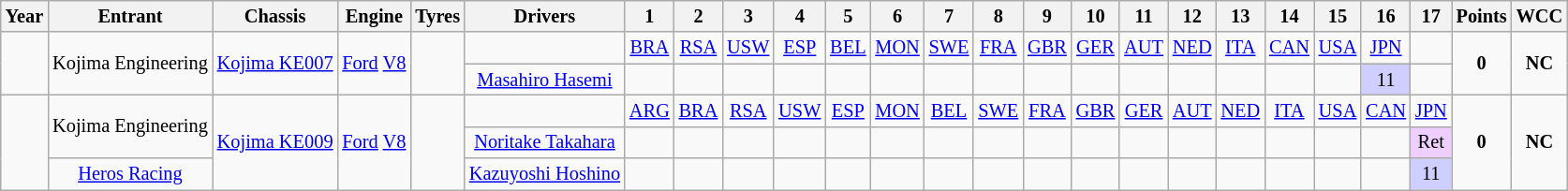<table class="wikitable" style="text-align:center; font-size:85%">
<tr>
<th>Year</th>
<th>Entrant</th>
<th>Chassis</th>
<th>Engine</th>
<th>Tyres</th>
<th>Drivers</th>
<th>1</th>
<th>2</th>
<th>3</th>
<th>4</th>
<th>5</th>
<th>6</th>
<th>7</th>
<th>8</th>
<th>9</th>
<th>10</th>
<th>11</th>
<th>12</th>
<th>13</th>
<th>14</th>
<th>15</th>
<th>16</th>
<th>17</th>
<th>Points</th>
<th>WCC</th>
</tr>
<tr>
<td rowspan="2"></td>
<td rowspan="2">Kojima Engineering</td>
<td rowspan="2"><a href='#'>Kojima KE007</a></td>
<td rowspan="2"><a href='#'>Ford</a> <a href='#'>V8</a></td>
<td rowspan="2"></td>
<td></td>
<td><a href='#'>BRA</a></td>
<td><a href='#'>RSA</a></td>
<td><a href='#'>USW</a></td>
<td><a href='#'>ESP</a></td>
<td><a href='#'>BEL</a></td>
<td><a href='#'>MON</a></td>
<td><a href='#'>SWE</a></td>
<td><a href='#'>FRA</a></td>
<td><a href='#'>GBR</a></td>
<td><a href='#'>GER</a></td>
<td><a href='#'>AUT</a></td>
<td><a href='#'>NED</a></td>
<td><a href='#'>ITA</a></td>
<td><a href='#'>CAN</a></td>
<td><a href='#'>USA</a></td>
<td><a href='#'>JPN</a></td>
<td></td>
<td rowspan="2"><strong>0</strong></td>
<td rowspan="2"><strong>NC</strong></td>
</tr>
<tr>
<td> <a href='#'>Masahiro Hasemi</a></td>
<td></td>
<td></td>
<td></td>
<td></td>
<td></td>
<td></td>
<td></td>
<td></td>
<td></td>
<td></td>
<td></td>
<td></td>
<td></td>
<td></td>
<td></td>
<td style="background:#CFCFFF;">11</td>
<td></td>
</tr>
<tr>
<td rowspan="3"></td>
<td rowspan="2">Kojima Engineering</td>
<td rowspan="3"><a href='#'>Kojima KE009</a></td>
<td rowspan="3"><a href='#'>Ford</a> <a href='#'>V8</a></td>
<td rowspan="3"></td>
<td></td>
<td><a href='#'>ARG</a></td>
<td><a href='#'>BRA</a></td>
<td><a href='#'>RSA</a></td>
<td><a href='#'>USW</a></td>
<td><a href='#'>ESP</a></td>
<td><a href='#'>MON</a></td>
<td><a href='#'>BEL</a></td>
<td><a href='#'>SWE</a></td>
<td><a href='#'>FRA</a></td>
<td><a href='#'>GBR</a></td>
<td><a href='#'>GER</a></td>
<td><a href='#'>AUT</a></td>
<td><a href='#'>NED</a></td>
<td><a href='#'>ITA</a></td>
<td><a href='#'>USA</a></td>
<td><a href='#'>CAN</a></td>
<td><a href='#'>JPN</a></td>
<td rowspan="3"><strong>0</strong></td>
<td rowspan="3"><strong>NC</strong></td>
</tr>
<tr>
<td> <a href='#'>Noritake Takahara</a></td>
<td></td>
<td></td>
<td></td>
<td></td>
<td></td>
<td></td>
<td></td>
<td></td>
<td></td>
<td></td>
<td></td>
<td></td>
<td></td>
<td></td>
<td></td>
<td></td>
<td style="background:#EFCFFF;">Ret</td>
</tr>
<tr>
<td><a href='#'>Heros Racing</a></td>
<td> <a href='#'>Kazuyoshi Hoshino</a></td>
<td></td>
<td></td>
<td></td>
<td></td>
<td></td>
<td></td>
<td></td>
<td></td>
<td></td>
<td></td>
<td></td>
<td></td>
<td></td>
<td></td>
<td></td>
<td></td>
<td style="background:#CFCFFF;">11</td>
</tr>
</table>
